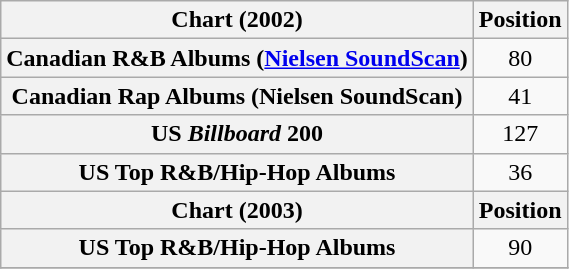<table class="wikitable sortable plainrowheaders" style="text-align:center">
<tr>
<th scope="col">Chart (2002)</th>
<th scope="col">Position</th>
</tr>
<tr>
<th scope="row">Canadian R&B Albums (<a href='#'>Nielsen SoundScan</a>)</th>
<td>80</td>
</tr>
<tr>
<th scope="row">Canadian Rap Albums (Nielsen SoundScan)</th>
<td>41</td>
</tr>
<tr>
<th scope="row">US <em>Billboard</em> 200</th>
<td>127</td>
</tr>
<tr>
<th scope="row">US Top R&B/Hip-Hop Albums</th>
<td>36</td>
</tr>
<tr>
<th scope="col">Chart (2003)</th>
<th scope="col">Position</th>
</tr>
<tr>
<th scope="row">US Top R&B/Hip-Hop Albums</th>
<td>90</td>
</tr>
<tr>
</tr>
</table>
